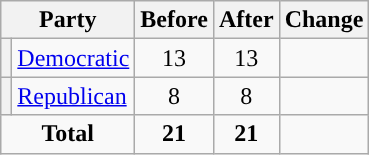<table class="wikitable" style="text-align:center;">
<tr>
<th colspan="2">Party</th>
<th>Before</th>
<th>After</th>
<th>Change</th>
</tr>
<tr>
<th style="background-color:"></th>
<td style="text-align:left;"><a href='#'>Democratic</a></td>
<td>13</td>
<td>13</td>
<td></td>
</tr>
<tr>
<th style="background-color:"></th>
<td style="text-align:left;"><a href='#'>Republican</a></td>
<td>8</td>
<td>8</td>
<td></td>
</tr>
<tr>
<td colspan="2"><strong>Total</strong></td>
<td><strong>21</strong></td>
<td><strong>21</strong></td>
<td></td>
</tr>
</table>
